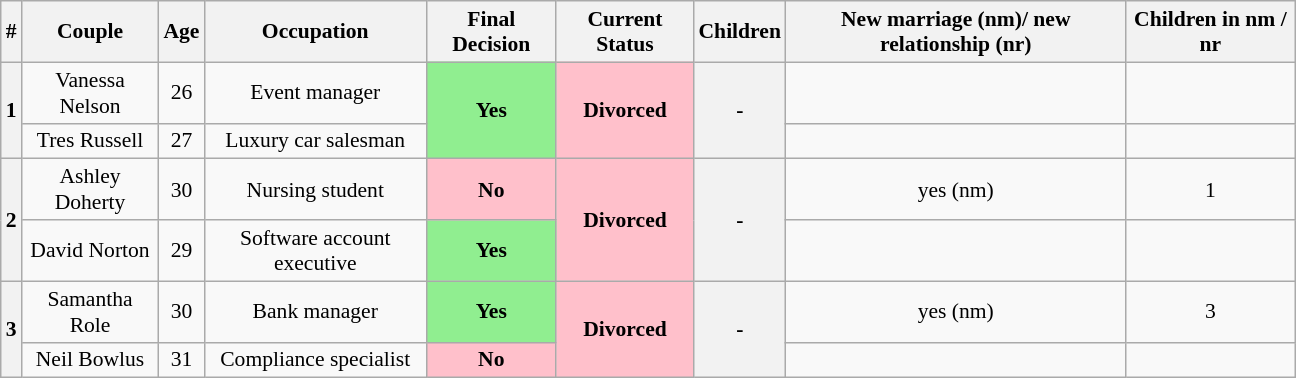<table class="wikitable plainrowheaders" style="text-align:center; font-size:90%; width:60em;">
<tr>
<th>#</th>
<th>Couple</th>
<th>Age</th>
<th>Occupation</th>
<th>Final Decision</th>
<th>Current Status</th>
<th>Children</th>
<th>New marriage (nm)/ new relationship (nr)</th>
<th>Children in nm / nr</th>
</tr>
<tr>
<th rowspan="2">1</th>
<td>Vanessa Nelson</td>
<td>26</td>
<td>Event manager</td>
<th rowspan="2" style="background:lightgreen;">Yes</th>
<th rowspan="2" style="background:pink;">Divorced</th>
<th rowspan="2">-</th>
<td></td>
<td></td>
</tr>
<tr>
<td>Tres Russell</td>
<td>27</td>
<td>Luxury car salesman</td>
<td></td>
<td></td>
</tr>
<tr>
<th rowspan="2">2</th>
<td>Ashley Doherty</td>
<td>30</td>
<td>Nursing student</td>
<th style="background:pink;">No</th>
<th rowspan="2" style="background:pink;">Divorced</th>
<th rowspan="2">-</th>
<td>yes (nm)</td>
<td>1</td>
</tr>
<tr>
<td>David Norton</td>
<td>29</td>
<td>Software account executive</td>
<th style="background:lightgreen;">Yes</th>
<td></td>
<td></td>
</tr>
<tr>
<th rowspan="2">3</th>
<td>Samantha Role</td>
<td>30</td>
<td>Bank manager</td>
<th style="background:lightgreen;">Yes</th>
<th rowspan="2" style="background:pink;">Divorced</th>
<th rowspan="2">-</th>
<td>yes (nm)</td>
<td>3</td>
</tr>
<tr>
<td>Neil Bowlus</td>
<td>31</td>
<td>Compliance specialist</td>
<th style="background:pink;">No</th>
<td></td>
<td></td>
</tr>
</table>
